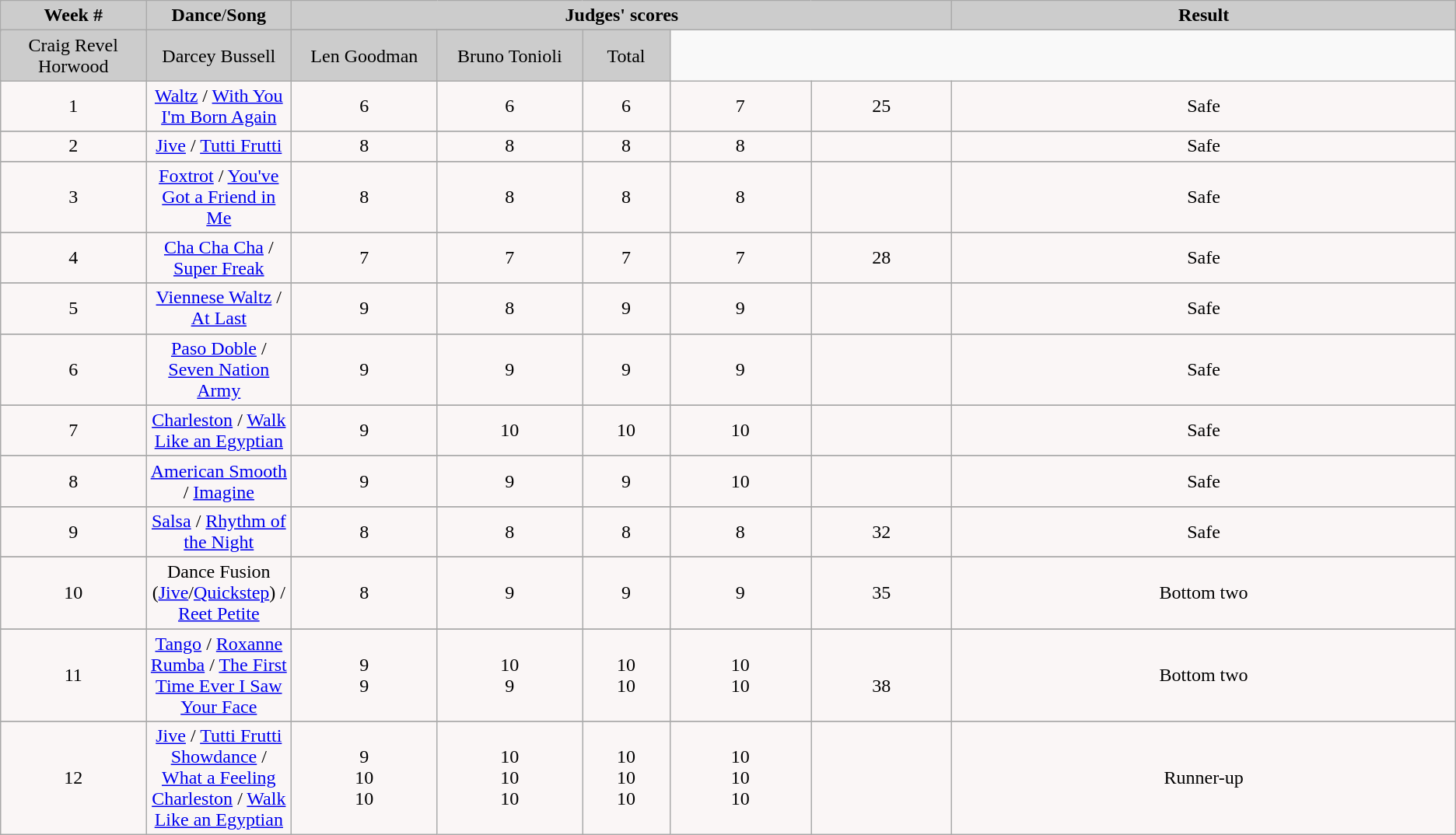<table class="wikitable" align="center">
<tr>
<td rowspan="2" bgcolor="CCCCCC" align="Center"><strong>Week #</strong></td>
<td rowspan="2" bgcolor="CCCCCC" align="Center"><strong>Dance</strong>/<strong>Song</strong></td>
<td colspan="5" bgcolor="CCCCCC" align="Center"><strong>Judges' scores</strong></td>
<td rowspan="2" bgcolor="CCCCCC" align="Center"><strong>Result</strong></td>
</tr>
<tr>
</tr>
<tr>
<td bgcolor="CCCCCC" width="10%" align="center">Craig Revel Horwood</td>
<td bgcolor="CCCCCC" width="10%" align="center">Darcey Bussell</td>
<td bgcolor="CCCCCC" width="10%" align="center">Len Goodman</td>
<td bgcolor="CCCCCC" width="10%" align="center">Bruno Tonioli</td>
<td bgcolor="CCCCCC" width="6%" align="center">Total</td>
</tr>
<tr>
</tr>
<tr>
<td align="center" bgcolor="FAF6F6">1</td>
<td align="center" bgcolor="FAF6F6"><a href='#'>Waltz</a> / <a href='#'>With You I'm Born Again</a></td>
<td align="center" bgcolor="FAF6F6">6</td>
<td align="center" bgcolor="FAF6F6">6</td>
<td align="center" bgcolor="FAF6F6">6</td>
<td align="center" bgcolor="FAF6F6">7</td>
<td align="center" bgcolor="FAF6F6">25</td>
<td align="center" bgcolor="FAF6F6">Safe</td>
</tr>
<tr>
</tr>
<tr>
<td align="center" bgcolor="FAF6F6">2</td>
<td align="center" bgcolor="FAF6F6"><a href='#'>Jive</a> / <a href='#'>Tutti Frutti</a></td>
<td align="center" bgcolor="FAF6F6">8</td>
<td align="center" bgcolor="FAF6F6">8</td>
<td align="center" bgcolor="FAF6F6">8</td>
<td align="center" bgcolor="FAF6F6">8</td>
<td align="center" bgcolor="FAF6F6"></td>
<td align="center" bgcolor="FAF6F6">Safe</td>
</tr>
<tr>
</tr>
<tr>
<td align="center" bgcolor="FAF6F6">3</td>
<td align="center" bgcolor="FAF6F6"><a href='#'>Foxtrot</a> / <a href='#'>You've Got a Friend in Me</a></td>
<td align="center" bgcolor="FAF6F6">8</td>
<td align="center" bgcolor="FAF6F6">8</td>
<td align="center" bgcolor="FAF6F6">8</td>
<td align="center" bgcolor="FAF6F6">8</td>
<td align="center" bgcolor="FAF6F6"></td>
<td align="center" bgcolor="FAF6F6">Safe</td>
</tr>
<tr>
</tr>
<tr>
<td align="center" bgcolor="FAF6F6">4</td>
<td align="center" bgcolor="FAF6F6"><a href='#'>Cha Cha Cha</a> / <a href='#'>Super Freak</a></td>
<td align="center" bgcolor="FAF6F6">7</td>
<td align="center" bgcolor="FAF6F6">7</td>
<td align="center" bgcolor="FAF6F6">7</td>
<td align="center" bgcolor="FAF6F6">7</td>
<td align="center" bgcolor="FAF6F6">28</td>
<td align="center" bgcolor="FAF6F6">Safe</td>
</tr>
<tr>
</tr>
<tr>
<td align="center" bgcolor="FAF6F6">5</td>
<td align="center" bgcolor="FAF6F6"><a href='#'>Viennese Waltz</a> / <a href='#'>At Last</a></td>
<td align="center" bgcolor="FAF6F6">9</td>
<td align="center" bgcolor="FAF6F6">8</td>
<td align="center" bgcolor="FAF6F6">9</td>
<td align="center" bgcolor="FAF6F6">9</td>
<td align="center" bgcolor="FAF6F6"></td>
<td align="center" bgcolor="FAF6F6">Safe</td>
</tr>
<tr>
</tr>
<tr>
<td align="center" bgcolor="FAF6F6">6</td>
<td align="center" bgcolor="FAF6F6"><a href='#'>Paso Doble</a> / <a href='#'>Seven Nation Army</a></td>
<td align="center" bgcolor="FAF6F6">9</td>
<td align="center" bgcolor="FAF6F6">9</td>
<td align="center" bgcolor="FAF6F6">9</td>
<td align="center" bgcolor="FAF6F6">9</td>
<td align="center" bgcolor="FAF6F6"></td>
<td align="center" bgcolor="FAF6F6">Safe</td>
</tr>
<tr>
</tr>
<tr>
<td align="center" bgcolor="FAF6F6">7</td>
<td align="center" bgcolor="FAF6F6"><a href='#'>Charleston</a> / <a href='#'>Walk Like an Egyptian</a></td>
<td align="center" bgcolor="FAF6F6">9</td>
<td align="center" bgcolor="FAF6F6">10</td>
<td align="center" bgcolor="FAF6F6">10</td>
<td align="center" bgcolor="FAF6F6">10</td>
<td align="center" bgcolor="FAF6F6"></td>
<td align="center" bgcolor="FAF6F6">Safe</td>
</tr>
<tr>
</tr>
<tr>
<td align="center" bgcolor="FAF6F6">8</td>
<td align="center" bgcolor="FAF6F6"><a href='#'>American Smooth</a> / <a href='#'>Imagine</a></td>
<td align="center" bgcolor="FAF6F6">9</td>
<td align="center" bgcolor="FAF6F6">9</td>
<td align="center" bgcolor="FAF6F6">9</td>
<td align="center" bgcolor="FAF6F6">10</td>
<td align="center" bgcolor="FAF6F6"></td>
<td align="center" bgcolor="FAF6F6">Safe</td>
</tr>
<tr>
</tr>
<tr>
<td align="center" bgcolor="FAF6F6">9</td>
<td align="center" bgcolor="FAF6F6"><a href='#'>Salsa</a> / <a href='#'>Rhythm of the Night</a></td>
<td align="center" bgcolor="FAF6F6">8</td>
<td align="center" bgcolor="FAF6F6">8</td>
<td align="center" bgcolor="FAF6F6">8</td>
<td align="center" bgcolor="FAF6F6">8</td>
<td align="center" bgcolor="FAF6F6">32</td>
<td align="center" bgcolor="FAF6F6">Safe</td>
</tr>
<tr>
</tr>
<tr>
<td align="center" bgcolor="FAF6F6">10</td>
<td align="center" bgcolor="FAF6F6">Dance Fusion (<a href='#'>Jive</a>/<a href='#'>Quickstep</a>) / <a href='#'>Reet Petite</a></td>
<td align="center" bgcolor="FAF6F6">8</td>
<td align="center" bgcolor="FAF6F6">9</td>
<td align="center" bgcolor="FAF6F6">9</td>
<td align="center" bgcolor="FAF6F6">9</td>
<td align="center" bgcolor="FAF6F6">35</td>
<td align="center" bgcolor="FAF6F6">Bottom two</td>
</tr>
<tr>
</tr>
<tr>
<td align="center" bgcolor="FAF6F6">11</td>
<td align="center" bgcolor="FAF6F6"><a href='#'>Tango</a> / <a href='#'>Roxanne</a> <br> <a href='#'>Rumba</a> / <a href='#'>The First Time Ever I Saw Your Face</a></td>
<td align="center" bgcolor="FAF6F6">9 <br> 9</td>
<td align="center" bgcolor="FAF6F6">10 <br> 9</td>
<td align="center" bgcolor="FAF6F6">10 <br> 10</td>
<td align="center" bgcolor="FAF6F6">10 <br> 10</td>
<td align="center" bgcolor="FAF6F6"> <br> 38</td>
<td align="center" bgcolor="FAF6F6">Bottom two</td>
</tr>
<tr>
</tr>
<tr>
<td align="center" bgcolor="FAF6F6">12</td>
<td align="center" bgcolor="FAF6F6"><a href='#'>Jive</a> / <a href='#'>Tutti Frutti</a> <br> <a href='#'>Showdance</a> / <a href='#'>What a Feeling</a>  <br> <a href='#'>Charleston</a> / <a href='#'>Walk Like an Egyptian</a></td>
<td align="center" bgcolor="FAF6F6">9  <br> 10 <br> 10</td>
<td align="center" bgcolor="FAF6F6">10 <br> 10 <br> 10</td>
<td align="center" bgcolor="FAF6F6">10 <br> 10 <br> 10</td>
<td align="center" bgcolor="FAF6F6">10 <br> 10 <br> 10</td>
<td align="center" bgcolor="FAF6F6"> <br>  <br> </td>
<td align="center" bgcolor="FAF6F6">Runner-up</td>
</tr>
</table>
